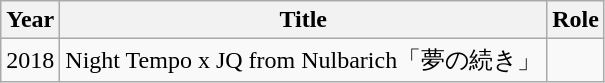<table class="wikitable">
<tr>
<th>Year</th>
<th>Title</th>
<th>Role</th>
</tr>
<tr>
<td>2018</td>
<td>Night Tempo x JQ from Nulbarich「夢の続き」</td>
</tr>
</table>
